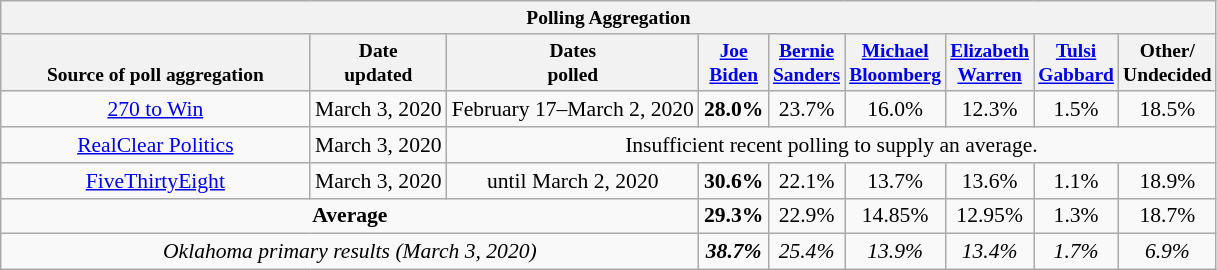<table class="wikitable" style="font-size:90%;text-align:center;">
<tr style="vertical-align:bottom; font-size:90%;">
<th colspan= 12>Polling Aggregation</th>
</tr>
<tr style="vertical-align:bottom; font-size:90%;">
<th style="width:200px;">Source of poll aggregation</th>
<th>Date<br>updated</th>
<th>Dates<br>polled</th>
<th><a href='#'>Joe<br>Biden</a></th>
<th><a href='#'>Bernie<br>Sanders</a></th>
<th><a href='#'>Michael<br>Bloomberg</a></th>
<th><a href='#'>Elizabeth<br>Warren</a></th>
<th><a href='#'>Tulsi<br>Gabbard</a></th>
<th>Other/<br>Undecided</th>
</tr>
<tr>
<td><a href='#'>270 to Win</a></td>
<td>March 3, 2020</td>
<td>February 17–March 2, 2020</td>
<td><strong>28.0%</strong></td>
<td>23.7%</td>
<td>16.0%</td>
<td>12.3%</td>
<td>1.5%</td>
<td>18.5%</td>
</tr>
<tr>
<td><a href='#'>RealClear Politics</a></td>
<td>March 3, 2020</td>
<td colspan=7>Insufficient recent polling to supply an average.</td>
</tr>
<tr>
<td><a href='#'>FiveThirtyEight</a></td>
<td>March 3, 2020</td>
<td>until March 2, 2020</td>
<td><strong>30.6%</strong></td>
<td>22.1%</td>
<td>13.7%</td>
<td>13.6%</td>
<td>1.1%</td>
<td>18.9%</td>
</tr>
<tr>
<td colspan=3><strong>Average</strong></td>
<td><strong>29.3%</strong></td>
<td>22.9%</td>
<td>14.85%</td>
<td>12.95%</td>
<td>1.3%</td>
<td>18.7%</td>
</tr>
<tr>
<td colspan=3><em>Oklahoma primary results (March 3, 2020)</em></td>
<td><strong><em>38.7%</em></strong></td>
<td><em>25.4%</em></td>
<td><em>13.9%</em></td>
<td><em>13.4%</em></td>
<td><em>1.7%</em></td>
<td><em>6.9%</em></td>
</tr>
</table>
